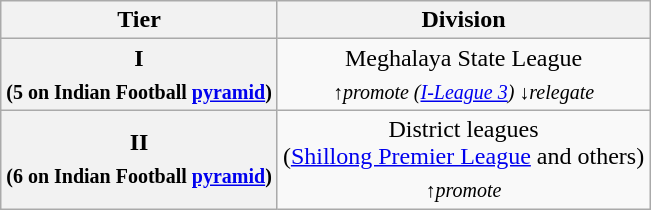<table class="wikitable" style="text-align:center;">
<tr>
<th>Tier</th>
<th>Division</th>
</tr>
<tr>
<th>I<br><sub>(5 on Indian Football <a href='#'>pyramid</a>)</sub></th>
<td>Meghalaya State League <br> <sub><em>↑promote (<a href='#'>I-League 3</a>) ↓relegate </em></sub></td>
</tr>
<tr>
<th>II<br><sub>(6 on Indian Football <a href='#'>pyramid</a>)</sub></th>
<td>District leagues<br>(<a href='#'>Shillong Premier League</a> and others) <br> <sub><em>↑promote</em></sub></td>
</tr>
</table>
